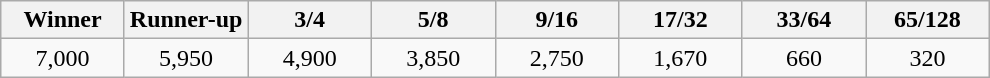<table class="wikitable">
<tr>
<th width=75>Winner</th>
<th width=75>Runner-up</th>
<th width=75>3/4</th>
<th width=75>5/8</th>
<th width=75>9/16</th>
<th width=75>17/32</th>
<th width=75>33/64</th>
<th width=75>65/128</th>
</tr>
<tr>
<td align=center>7,000</td>
<td align=center>5,950</td>
<td align=center>4,900</td>
<td align=center>3,850</td>
<td align=center>2,750</td>
<td align=center>1,670</td>
<td align=center>660</td>
<td align=center>320</td>
</tr>
</table>
